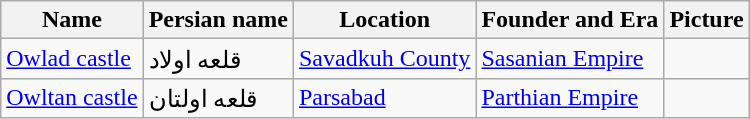<table class="wikitable">
<tr>
<th>Name</th>
<th>Persian name</th>
<th>Location</th>
<th>Founder and Era</th>
<th>Picture</th>
</tr>
<tr>
<td><a href='#'>Owlad castle</a></td>
<td>قلعه اولاد</td>
<td><a href='#'>Savadkuh County</a></td>
<td><a href='#'>Sasanian Empire</a></td>
<td></td>
</tr>
<tr>
<td><a href='#'>Owltan castle</a></td>
<td>قلعه اولتان</td>
<td><a href='#'>Parsabad</a></td>
<td><a href='#'>Parthian Empire</a></td>
<td></td>
</tr>
</table>
